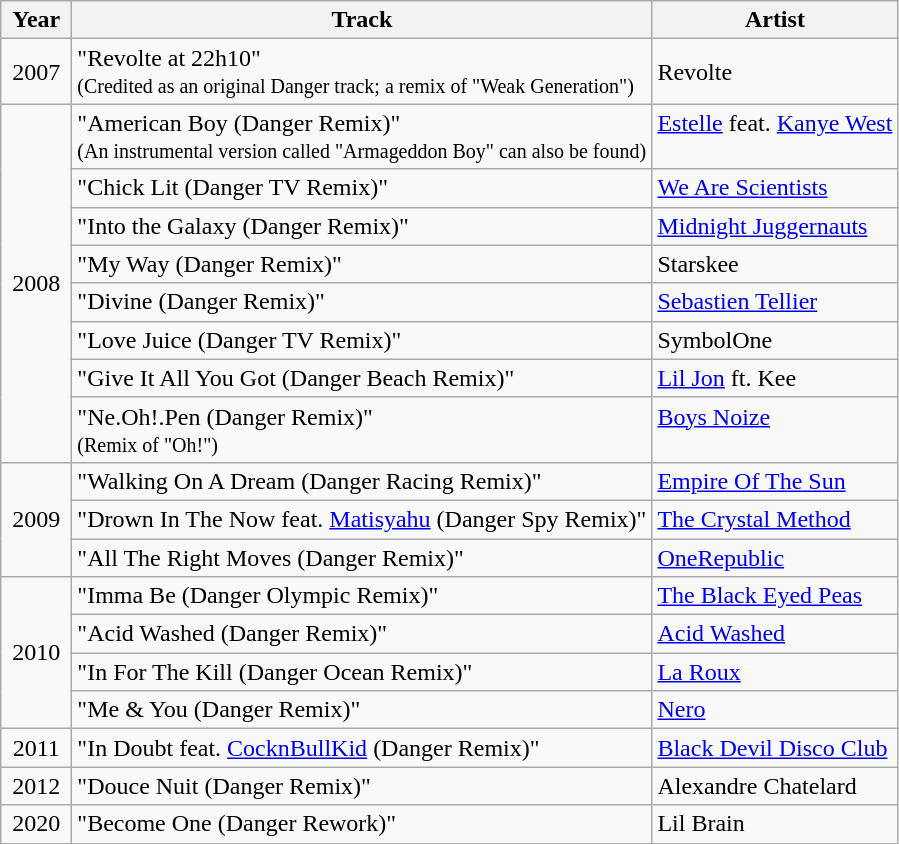<table class="wikitable">
<tr>
<th align="left" valign="top" width="40">Year</th>
<th align="left" valign="top">Track</th>
<th align="left" valign="top">Artist</th>
</tr>
<tr>
<td align="center" valign="center">2007</td>
<td align="left" valign="top">"Revolte at 22h10"<br><small>(Credited as an original Danger track; a remix of "Weak Generation")</small></td>
<td align="left" valign="center">Revolte</td>
</tr>
<tr>
<td align="center" valign="center" rowspan="8">2008</td>
<td align="left" valign="top">"American Boy (Danger Remix)"<br><small>(An instrumental version called "Armageddon Boy" can also be found)</small></td>
<td align="left" valign="top"><a href='#'>Estelle</a> feat. <a href='#'>Kanye West</a></td>
</tr>
<tr>
<td align="left" valign="top">"Chick Lit (Danger TV Remix)"</td>
<td align="left" valign="top"><a href='#'>We Are Scientists</a></td>
</tr>
<tr>
<td align="left" valign="top">"Into the Galaxy (Danger Remix)"</td>
<td align="left" valign="top"><a href='#'>Midnight Juggernauts</a></td>
</tr>
<tr>
<td align="left" valign="top">"My Way (Danger Remix)"</td>
<td align="left" valign="top">Starskee</td>
</tr>
<tr>
<td align="left" valign="top">"Divine (Danger Remix)"</td>
<td align="left" valign="top"><a href='#'>Sebastien Tellier</a></td>
</tr>
<tr>
<td align="left" valign="top">"Love Juice (Danger TV Remix)"</td>
<td align="left" valign="top">SymbolOne</td>
</tr>
<tr>
<td align="left" valign="top">"Give It All You Got (Danger Beach Remix)"</td>
<td align="left" valign="top"><a href='#'>Lil Jon</a> ft. Kee</td>
</tr>
<tr>
<td align="left" valign="top">"Ne.Oh!.Pen (Danger Remix)"<br><small>(Remix of "Oh!")</small></td>
<td align="left" valign="top"><a href='#'>Boys Noize</a></td>
</tr>
<tr>
<td align="center" valign="center" rowspan="3">2009</td>
<td align="left" valign="top">"Walking On A Dream (Danger Racing Remix)"</td>
<td align="left" valign="top"><a href='#'>Empire Of The Sun</a></td>
</tr>
<tr>
<td align="left" valign="top">"Drown In The Now feat. <a href='#'>Matisyahu</a> (Danger Spy Remix)"</td>
<td align="left" valign="top"><a href='#'>The Crystal Method</a></td>
</tr>
<tr>
<td align="left" valign="top">"All The Right Moves (Danger Remix)"</td>
<td align="left" valign="top"><a href='#'>OneRepublic</a></td>
</tr>
<tr>
<td align="center" valign="center" rowspan="4">2010</td>
<td align="left" valign="top">"Imma Be (Danger Olympic Remix)"</td>
<td align="left" valign="top"><a href='#'>The Black Eyed Peas</a></td>
</tr>
<tr>
<td align="left" valign="top">"Acid Washed (Danger Remix)"</td>
<td align="left" valign="top"><a href='#'>Acid Washed</a></td>
</tr>
<tr>
<td align="left" valign="top">"In For The Kill (Danger Ocean Remix)"</td>
<td align="left" valign="top"><a href='#'>La Roux</a></td>
</tr>
<tr>
<td align="left" valign="top">"Me & You (Danger Remix)"</td>
<td align="left" valign="top"><a href='#'>Nero</a></td>
</tr>
<tr>
<td align="center" valign="top">2011</td>
<td align="left" valign="top">"In Doubt feat. <a href='#'>CocknBullKid</a> (Danger Remix)"</td>
<td align="left" valign="top"><a href='#'>Black Devil Disco Club</a></td>
</tr>
<tr>
<td align="center" valign="top">2012</td>
<td align="left" valign="top">"Douce Nuit (Danger Remix)"</td>
<td align="left" valign="top">Alexandre Chatelard</td>
</tr>
<tr>
<td align="center" valign="top">2020</td>
<td align="left" valign="top">"Become One (Danger Rework)"</td>
<td align="left" valign="top">Lil Brain</td>
</tr>
</table>
